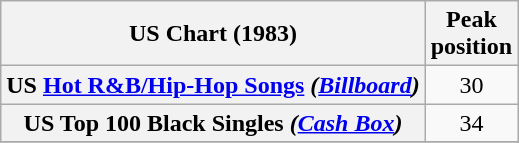<table class="wikitable plainrowheaders" style="text-align:center;">
<tr>
<th>US Chart (1983)</th>
<th>Peak<br>position</th>
</tr>
<tr>
<th scope="row">US <a href='#'>Hot R&B/Hip-Hop Songs</a> <em>(<a href='#'>Billboard</a>)</em></th>
<td>30</td>
</tr>
<tr>
<th scope="row">US Top 100 Black Singles <em>(<a href='#'>Cash Box</a>)</em></th>
<td>34</td>
</tr>
<tr>
</tr>
</table>
